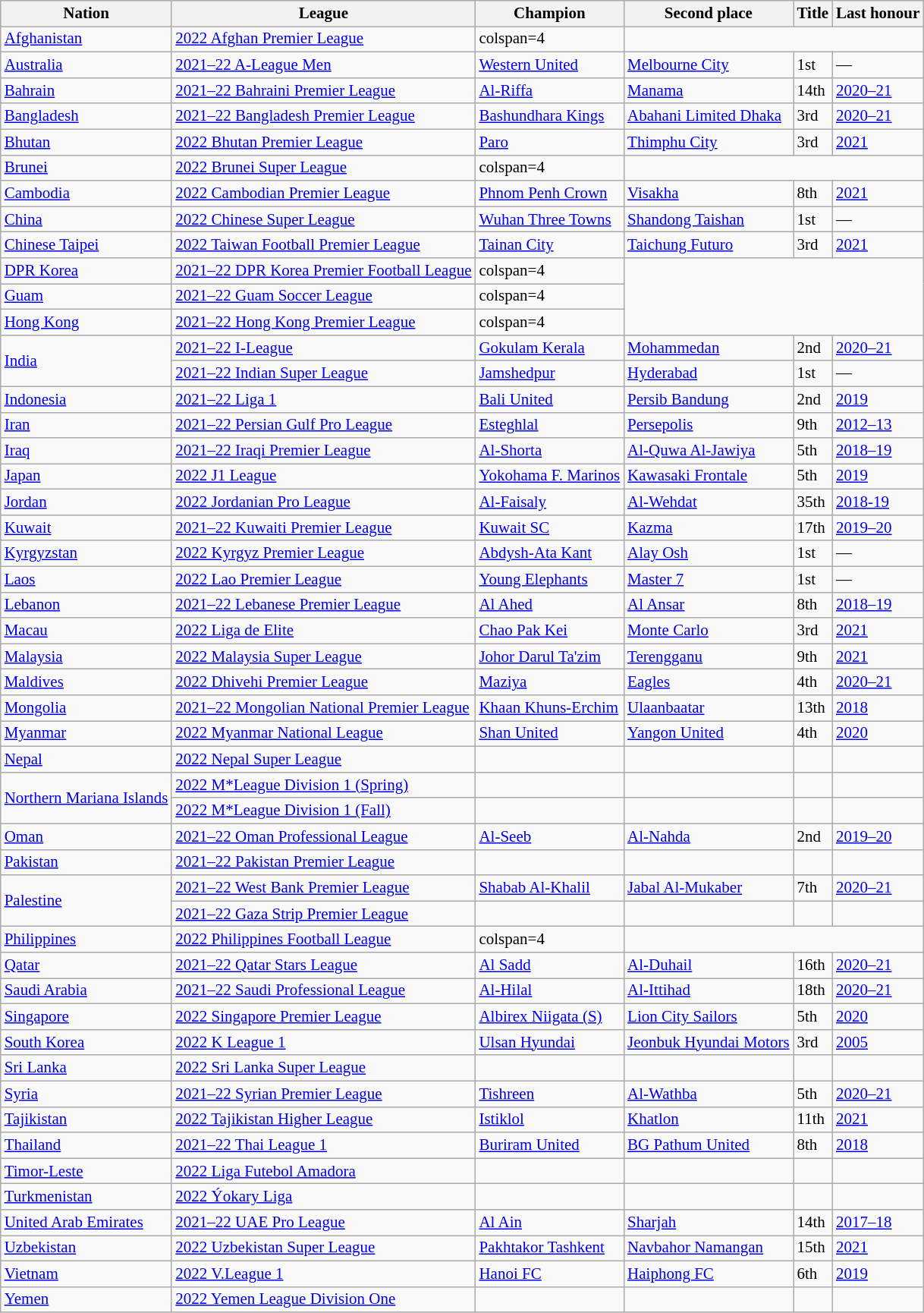<table class=wikitable style="font-size:14px">
<tr>
<th>Nation</th>
<th>League</th>
<th>Champion</th>
<th>Second place</th>
<th data-sort-type="number">Title</th>
<th>Last honour</th>
</tr>
<tr>
<td> <a href='#'>Afghanistan</a></td>
<td><a href='#'>2022 Afghan Premier League</a></td>
<td>colspan=4 </td>
</tr>
<tr>
<td> <a href='#'>Australia</a></td>
<td><a href='#'>2021–22 A-League Men</a></td>
<td><a href='#'>Western United</a></td>
<td><a href='#'>Melbourne City</a></td>
<td>1st</td>
<td>—</td>
</tr>
<tr>
<td> <a href='#'>Bahrain</a></td>
<td><a href='#'>2021–22 Bahraini Premier League</a></td>
<td><a href='#'>Al-Riffa</a></td>
<td><a href='#'>Manama</a></td>
<td>14th</td>
<td><a href='#'>2020–21</a></td>
</tr>
<tr>
<td> <a href='#'>Bangladesh</a></td>
<td><a href='#'>2021–22 Bangladesh Premier League</a></td>
<td><a href='#'>Bashundhara Kings</a></td>
<td><a href='#'>Abahani Limited Dhaka</a></td>
<td>3rd</td>
<td><a href='#'>2020–21</a></td>
</tr>
<tr>
<td> <a href='#'>Bhutan</a></td>
<td><a href='#'>2022 Bhutan Premier League</a></td>
<td><a href='#'>Paro</a></td>
<td><a href='#'>Thimphu City</a></td>
<td>3rd</td>
<td><a href='#'>2021</a></td>
</tr>
<tr>
<td> <a href='#'>Brunei</a></td>
<td><a href='#'>2022 Brunei Super League</a></td>
<td>colspan=4 </td>
</tr>
<tr>
<td> <a href='#'>Cambodia</a></td>
<td><a href='#'>2022 Cambodian Premier League</a></td>
<td><a href='#'>Phnom Penh Crown</a></td>
<td><a href='#'>Visakha</a></td>
<td>8th</td>
<td><a href='#'>2021</a></td>
</tr>
<tr>
<td> <a href='#'>China</a></td>
<td><a href='#'>2022 Chinese Super League</a></td>
<td><a href='#'>Wuhan Three Towns</a></td>
<td><a href='#'>Shandong Taishan</a></td>
<td>1st</td>
<td>—</td>
</tr>
<tr>
<td> <a href='#'>Chinese Taipei</a></td>
<td><a href='#'>2022 Taiwan Football Premier League</a></td>
<td><a href='#'>Tainan City</a></td>
<td><a href='#'>Taichung Futuro</a></td>
<td>3rd</td>
<td><a href='#'>2021</a></td>
</tr>
<tr>
<td> <a href='#'>DPR Korea</a></td>
<td><a href='#'>2021–22 DPR Korea Premier Football League</a></td>
<td>colspan=4 </td>
</tr>
<tr>
<td> <a href='#'>Guam</a></td>
<td><a href='#'>2021–22 Guam Soccer League</a></td>
<td>colspan=4 </td>
</tr>
<tr>
<td> <a href='#'>Hong Kong</a></td>
<td><a href='#'>2021–22 Hong Kong Premier League</a></td>
<td>colspan=4 </td>
</tr>
<tr>
<td align=left rowspan=2> <a href='#'>India</a></td>
<td><a href='#'>2021–22 I-League</a></td>
<td><a href='#'>Gokulam Kerala</a></td>
<td><a href='#'>Mohammedan</a></td>
<td>2nd</td>
<td><a href='#'>2020–21</a></td>
</tr>
<tr>
<td><a href='#'>2021–22 Indian Super League</a></td>
<td><a href='#'>Jamshedpur</a></td>
<td><a href='#'>Hyderabad</a></td>
<td>1st</td>
<td>—</td>
</tr>
<tr>
<td> <a href='#'>Indonesia</a></td>
<td><a href='#'>2021–22 Liga 1</a></td>
<td><a href='#'>Bali United</a></td>
<td><a href='#'>Persib Bandung</a></td>
<td>2nd</td>
<td><a href='#'>2019</a></td>
</tr>
<tr>
<td> <a href='#'>Iran</a></td>
<td><a href='#'>2021–22 Persian Gulf Pro League</a></td>
<td><a href='#'>Esteghlal</a></td>
<td><a href='#'>Persepolis</a></td>
<td>9th</td>
<td><a href='#'>2012–13</a></td>
</tr>
<tr>
<td> <a href='#'>Iraq</a></td>
<td><a href='#'>2021–22 Iraqi Premier League</a></td>
<td><a href='#'>Al-Shorta</a></td>
<td><a href='#'>Al-Quwa Al-Jawiya</a></td>
<td>5th</td>
<td><a href='#'>2018–19</a></td>
</tr>
<tr>
<td> <a href='#'>Japan</a></td>
<td><a href='#'>2022 J1 League</a></td>
<td><a href='#'>Yokohama F. Marinos</a></td>
<td><a href='#'>Kawasaki Frontale</a></td>
<td>5th</td>
<td><a href='#'>2019</a></td>
</tr>
<tr>
<td> <a href='#'>Jordan</a></td>
<td><a href='#'>2022 Jordanian Pro League</a></td>
<td><a href='#'>Al-Faisaly</a></td>
<td><a href='#'>Al-Wehdat</a></td>
<td>35th</td>
<td><a href='#'>2018-19</a></td>
</tr>
<tr>
<td> <a href='#'>Kuwait</a></td>
<td><a href='#'>2021–22 Kuwaiti Premier League</a></td>
<td><a href='#'>Kuwait SC</a></td>
<td><a href='#'>Kazma</a></td>
<td>17th</td>
<td><a href='#'>2019–20</a></td>
</tr>
<tr>
<td> <a href='#'>Kyrgyzstan</a></td>
<td><a href='#'>2022 Kyrgyz Premier League</a></td>
<td><a href='#'>Abdysh-Ata Kant</a></td>
<td><a href='#'>Alay Osh</a></td>
<td>1st</td>
<td>—</td>
</tr>
<tr>
<td> <a href='#'>Laos</a></td>
<td><a href='#'>2022 Lao Premier League</a></td>
<td><a href='#'>Young Elephants</a></td>
<td><a href='#'>Master 7</a></td>
<td>1st</td>
<td>—</td>
</tr>
<tr>
<td> <a href='#'>Lebanon</a></td>
<td><a href='#'>2021–22 Lebanese Premier League</a></td>
<td><a href='#'>Al Ahed</a></td>
<td><a href='#'>Al Ansar</a></td>
<td>8th</td>
<td><a href='#'>2018–19</a></td>
</tr>
<tr>
<td> <a href='#'>Macau</a></td>
<td><a href='#'>2022 Liga de Elite</a></td>
<td><a href='#'>Chao Pak Kei</a></td>
<td><a href='#'>Monte Carlo</a></td>
<td>3rd</td>
<td><a href='#'>2021</a></td>
</tr>
<tr>
<td> <a href='#'>Malaysia</a></td>
<td><a href='#'>2022 Malaysia Super League</a></td>
<td><a href='#'>Johor Darul Ta'zim</a></td>
<td><a href='#'>Terengganu</a></td>
<td>9th</td>
<td><a href='#'>2021</a></td>
</tr>
<tr>
<td> <a href='#'>Maldives</a></td>
<td><a href='#'>2022 Dhivehi Premier League</a></td>
<td><a href='#'>Maziya</a></td>
<td><a href='#'>Eagles</a></td>
<td>4th</td>
<td><a href='#'>2020–21</a></td>
</tr>
<tr>
<td> <a href='#'>Mongolia</a></td>
<td><a href='#'>2021–22 Mongolian National Premier League</a></td>
<td><a href='#'>Khaan Khuns-Erchim</a></td>
<td><a href='#'>Ulaanbaatar</a></td>
<td>13th</td>
<td><a href='#'>2018</a></td>
</tr>
<tr>
<td> <a href='#'>Myanmar</a></td>
<td><a href='#'>2022 Myanmar National League</a></td>
<td><a href='#'>Shan United</a></td>
<td><a href='#'>Yangon United</a></td>
<td>4th</td>
<td><a href='#'>2020</a></td>
</tr>
<tr>
<td> <a href='#'>Nepal</a></td>
<td><a href='#'>2022 Nepal Super League</a></td>
<td></td>
<td></td>
<td></td>
<td></td>
</tr>
<tr>
<td align=left rowspan="2"> <a href='#'>Northern Mariana Islands</a></td>
<td><a href='#'>2022 M*League Division 1 (Spring)</a></td>
<td></td>
<td></td>
<td></td>
<td></td>
</tr>
<tr>
<td><a href='#'>2022 M*League Division 1 (Fall)</a></td>
<td></td>
<td></td>
<td></td>
<td></td>
</tr>
<tr>
<td> <a href='#'>Oman</a></td>
<td><a href='#'>2021–22 Oman Professional League</a></td>
<td><a href='#'>Al-Seeb</a></td>
<td><a href='#'>Al-Nahda</a></td>
<td>2nd</td>
<td><a href='#'>2019–20</a></td>
</tr>
<tr>
<td> <a href='#'>Pakistan</a></td>
<td><a href='#'>2021–22 Pakistan Premier League</a></td>
<td></td>
<td></td>
<td></td>
<td></td>
</tr>
<tr>
<td align=left rowspan=2> <a href='#'>Palestine</a></td>
<td><a href='#'>2021–22 West Bank Premier League</a></td>
<td><a href='#'>Shabab Al-Khalil</a></td>
<td><a href='#'>Jabal Al-Mukaber</a></td>
<td>7th</td>
<td><a href='#'>2020–21</a></td>
</tr>
<tr>
<td><a href='#'>2021–22 Gaza Strip Premier League</a></td>
<td></td>
<td></td>
<td></td>
<td></td>
</tr>
<tr>
<td> <a href='#'>Philippines</a></td>
<td><a href='#'>2022 Philippines Football League</a></td>
<td>colspan=4 </td>
</tr>
<tr>
<td> <a href='#'>Qatar</a></td>
<td><a href='#'>2021–22 Qatar Stars League</a></td>
<td><a href='#'>Al Sadd</a></td>
<td><a href='#'>Al-Duhail</a></td>
<td>16th</td>
<td><a href='#'>2020–21</a></td>
</tr>
<tr>
<td> <a href='#'>Saudi Arabia</a></td>
<td><a href='#'>2021–22 Saudi Professional League</a></td>
<td><a href='#'>Al-Hilal</a></td>
<td><a href='#'>Al-Ittihad</a></td>
<td>18th</td>
<td><a href='#'>2020–21</a></td>
</tr>
<tr>
<td> <a href='#'>Singapore</a></td>
<td><a href='#'>2022 Singapore Premier League</a></td>
<td><a href='#'>Albirex Niigata (S)</a></td>
<td><a href='#'>Lion City Sailors</a></td>
<td>5th</td>
<td><a href='#'>2020</a></td>
</tr>
<tr>
<td> <a href='#'>South Korea</a></td>
<td><a href='#'>2022 K League 1</a></td>
<td><a href='#'>Ulsan Hyundai</a></td>
<td><a href='#'>Jeonbuk Hyundai Motors</a></td>
<td>3rd</td>
<td><a href='#'>2005</a></td>
</tr>
<tr>
<td> <a href='#'>Sri Lanka</a></td>
<td><a href='#'>2022 Sri Lanka Super League</a></td>
<td></td>
<td></td>
<td></td>
<td></td>
</tr>
<tr>
<td> <a href='#'>Syria</a></td>
<td><a href='#'>2021–22 Syrian Premier League</a></td>
<td><a href='#'>Tishreen</a></td>
<td><a href='#'>Al-Wathba</a></td>
<td>5th</td>
<td><a href='#'>2020–21</a></td>
</tr>
<tr>
<td> <a href='#'>Tajikistan</a></td>
<td><a href='#'>2022 Tajikistan Higher League</a></td>
<td><a href='#'>Istiklol</a></td>
<td><a href='#'>Khatlon</a></td>
<td>11th</td>
<td><a href='#'>2021</a></td>
</tr>
<tr>
<td> <a href='#'>Thailand</a></td>
<td><a href='#'>2021–22 Thai League 1</a></td>
<td><a href='#'>Buriram United</a></td>
<td><a href='#'>BG Pathum United</a></td>
<td>8th</td>
<td><a href='#'>2018</a></td>
</tr>
<tr>
<td> <a href='#'>Timor-Leste</a></td>
<td><a href='#'>2022 Liga Futebol Amadora</a></td>
<td></td>
<td></td>
<td></td>
<td></td>
</tr>
<tr>
<td> <a href='#'>Turkmenistan</a></td>
<td><a href='#'>2022 Ýokary Liga</a></td>
<td></td>
<td></td>
<td></td>
<td></td>
</tr>
<tr>
<td> <a href='#'>United Arab Emirates</a></td>
<td><a href='#'>2021–22 UAE Pro League</a></td>
<td><a href='#'>Al Ain</a></td>
<td><a href='#'>Sharjah</a></td>
<td>14th</td>
<td><a href='#'>2017–18</a></td>
</tr>
<tr>
<td> <a href='#'>Uzbekistan</a></td>
<td><a href='#'>2022 Uzbekistan Super League</a></td>
<td><a href='#'>Pakhtakor Tashkent</a></td>
<td><a href='#'>Navbahor Namangan</a></td>
<td>15th</td>
<td><a href='#'>2021</a></td>
</tr>
<tr>
<td> <a href='#'>Vietnam</a></td>
<td><a href='#'>2022 V.League 1</a></td>
<td><a href='#'>Hanoi FC</a></td>
<td><a href='#'>Haiphong FC</a></td>
<td>6th</td>
<td><a href='#'>2019</a></td>
</tr>
<tr>
<td> <a href='#'>Yemen</a></td>
<td><a href='#'>2022 Yemen League Division One</a></td>
<td></td>
<td></td>
<td></td>
<td></td>
</tr>
</table>
